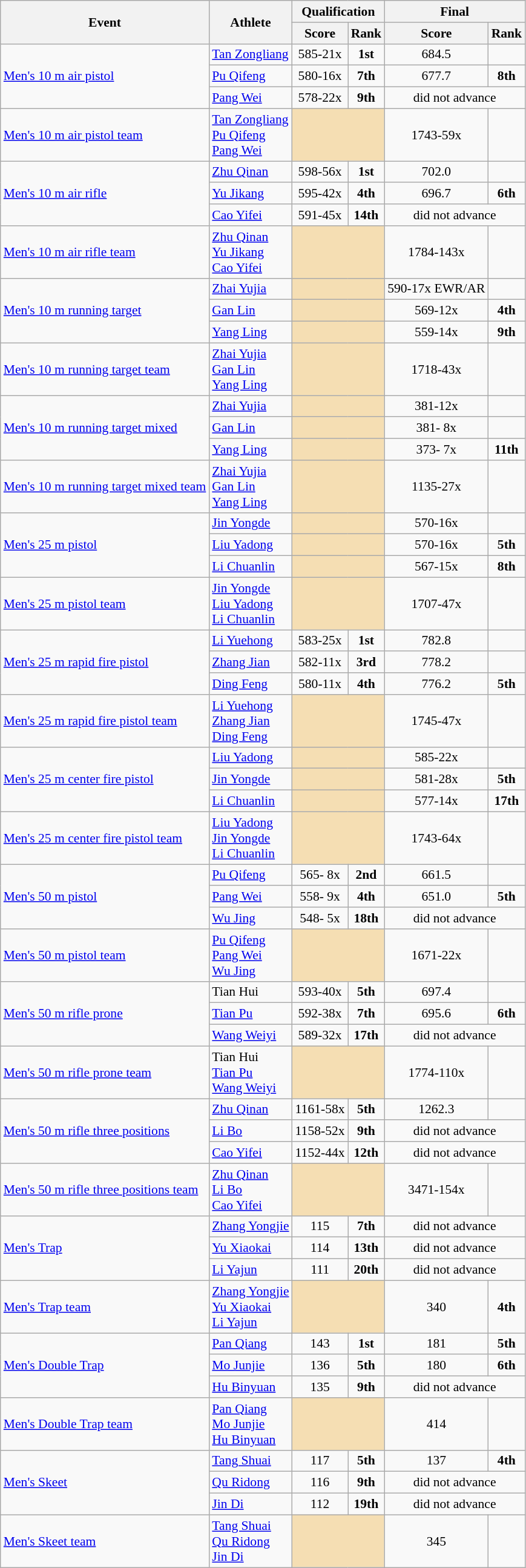<table class="wikitable" style="font-size:90%">
<tr>
<th rowspan="2">Event</th>
<th rowspan="2">Athlete</th>
<th colspan="2">Qualification</th>
<th colspan="2">Final</th>
</tr>
<tr>
<th>Score</th>
<th>Rank</th>
<th>Score</th>
<th>Rank</th>
</tr>
<tr>
<td rowspan=3><a href='#'>Men's 10 m air pistol</a></td>
<td><a href='#'>Tan Zongliang</a></td>
<td align=center>585-21x</td>
<td align=center><strong>1st</strong></td>
<td align=center>684.5</td>
<td align=center></td>
</tr>
<tr>
<td><a href='#'>Pu Qifeng</a></td>
<td align=center>580-16x</td>
<td align=center><strong>7th</strong></td>
<td align=center>677.7</td>
<td align=center><strong>8th</strong></td>
</tr>
<tr>
<td><a href='#'>Pang Wei</a></td>
<td align=center>578-22x</td>
<td align=center><strong>9th</strong></td>
<td style="text-align:center;" colspan="2">did not advance</td>
</tr>
<tr>
<td><a href='#'>Men's 10 m air pistol team</a></td>
<td><a href='#'>Tan Zongliang</a><br><a href='#'>Pu Qifeng</a><br><a href='#'>Pang Wei</a></td>
<td colspan="2" style="background:wheat;"></td>
<td align=center>1743-59x</td>
<td align=center></td>
</tr>
<tr>
<td rowspan=3><a href='#'>Men's 10 m air rifle</a></td>
<td><a href='#'>Zhu Qinan</a></td>
<td align=center>598-56x</td>
<td align=center><strong>1st</strong></td>
<td align=center>702.0</td>
<td align=center></td>
</tr>
<tr>
<td><a href='#'>Yu Jikang</a></td>
<td align=center>595-42x</td>
<td align=center><strong>4th</strong></td>
<td align=center>696.7</td>
<td align=center><strong>6th</strong></td>
</tr>
<tr>
<td><a href='#'>Cao Yifei</a></td>
<td align=center>591-45x</td>
<td align=center><strong>14th</strong></td>
<td style="text-align:center;" colspan="2">did not advance</td>
</tr>
<tr>
<td><a href='#'>Men's 10 m air rifle team</a></td>
<td><a href='#'>Zhu Qinan</a><br><a href='#'>Yu Jikang</a><br><a href='#'>Cao Yifei</a></td>
<td colspan="2" style="background:wheat;"></td>
<td align=center>1784-143x</td>
<td align=center></td>
</tr>
<tr>
<td rowspan=3><a href='#'>Men's 10 m running target</a></td>
<td><a href='#'>Zhai Yujia</a></td>
<td colspan="2" style="background:wheat;"></td>
<td align=center>590-17x EWR/AR</td>
<td align=center></td>
</tr>
<tr>
<td><a href='#'>Gan Lin</a></td>
<td colspan="2" style="background:wheat;"></td>
<td align=center>569-12x</td>
<td align=center><strong>4th</strong></td>
</tr>
<tr>
<td><a href='#'>Yang Ling</a></td>
<td colspan="2" style="background:wheat;"></td>
<td align=center>559-14x</td>
<td align=center><strong>9th</strong></td>
</tr>
<tr>
<td><a href='#'>Men's 10 m running target team</a></td>
<td><a href='#'>Zhai Yujia</a><br><a href='#'>Gan Lin</a><br><a href='#'>Yang Ling</a></td>
<td colspan="2" style="background:wheat;"></td>
<td align=center>1718-43x</td>
<td align=center></td>
</tr>
<tr>
<td rowspan=3><a href='#'>Men's 10 m running target mixed</a></td>
<td><a href='#'>Zhai Yujia</a></td>
<td colspan="2" style="background:wheat;"></td>
<td align=center>381-12x</td>
<td align=center></td>
</tr>
<tr>
<td><a href='#'>Gan Lin</a></td>
<td colspan="2" style="background:wheat;"></td>
<td align=center>381- 8x</td>
<td align=center></td>
</tr>
<tr>
<td><a href='#'>Yang Ling</a></td>
<td colspan="2" style="background:wheat;"></td>
<td align=center>373- 7x</td>
<td align=center><strong>11th</strong></td>
</tr>
<tr>
<td><a href='#'>Men's 10 m running target mixed team</a></td>
<td><a href='#'>Zhai Yujia</a><br><a href='#'>Gan Lin</a><br><a href='#'>Yang Ling</a></td>
<td colspan="2" style="background:wheat;"></td>
<td align=center>1135-27x</td>
<td align=center></td>
</tr>
<tr>
<td rowspan=3><a href='#'>Men's 25 m pistol</a></td>
<td><a href='#'>Jin Yongde</a></td>
<td colspan="2" style="background:wheat;"></td>
<td align=center>570-16x</td>
<td align=center></td>
</tr>
<tr>
<td><a href='#'>Liu Yadong</a></td>
<td colspan="2" style="background:wheat;"></td>
<td align=center>570-16x</td>
<td align=center><strong>5th</strong></td>
</tr>
<tr>
<td><a href='#'>Li Chuanlin</a></td>
<td colspan="2" style="background:wheat;"></td>
<td align=center>567-15x</td>
<td align=center><strong>8th</strong></td>
</tr>
<tr>
<td><a href='#'>Men's 25 m pistol team</a></td>
<td><a href='#'>Jin Yongde</a><br><a href='#'>Liu Yadong</a><br><a href='#'>Li Chuanlin</a></td>
<td colspan="2" style="background:wheat;"></td>
<td align=center>1707-47x</td>
<td align=center></td>
</tr>
<tr>
<td rowspan=3><a href='#'>Men's 25 m rapid fire pistol</a></td>
<td><a href='#'>Li Yuehong</a></td>
<td align=center>583-25x</td>
<td align=center><strong>1st</strong></td>
<td align=center>782.8</td>
<td align=center></td>
</tr>
<tr>
<td><a href='#'>Zhang Jian</a></td>
<td align=center>582-11x</td>
<td align=center><strong>3rd</strong></td>
<td align=center>778.2</td>
<td align=center></td>
</tr>
<tr>
<td><a href='#'>Ding Feng</a></td>
<td align=center>580-11x</td>
<td align=center><strong>4th</strong></td>
<td align=center>776.2</td>
<td align=center><strong>5th</strong></td>
</tr>
<tr>
<td><a href='#'>Men's 25 m rapid fire pistol team</a></td>
<td><a href='#'>Li Yuehong</a><br><a href='#'>Zhang Jian</a><br><a href='#'>Ding Feng</a></td>
<td colspan="2" style="background:wheat;"></td>
<td align=center>1745-47x</td>
<td align=center></td>
</tr>
<tr>
<td rowspan=3><a href='#'>Men's 25 m center fire pistol</a></td>
<td><a href='#'>Liu Yadong</a></td>
<td colspan="2" style="background:wheat;"></td>
<td align=center>585-22x</td>
<td align=center></td>
</tr>
<tr>
<td><a href='#'>Jin Yongde</a></td>
<td colspan="2" style="background:wheat;"></td>
<td align=center>581-28x</td>
<td align=center><strong>5th</strong></td>
</tr>
<tr>
<td><a href='#'>Li Chuanlin</a></td>
<td colspan="2" style="background:wheat;"></td>
<td align=center>577-14x</td>
<td align=center><strong>17th</strong></td>
</tr>
<tr>
<td><a href='#'>Men's 25 m center fire pistol team</a></td>
<td><a href='#'>Liu Yadong</a><br><a href='#'>Jin Yongde</a><br><a href='#'>Li Chuanlin</a></td>
<td colspan="2" style="background:wheat;"></td>
<td align=center>1743-64x</td>
<td align=center></td>
</tr>
<tr>
<td rowspan=3><a href='#'>Men's 50 m pistol</a></td>
<td><a href='#'>Pu Qifeng</a></td>
<td align=center>565- 8x</td>
<td align=center><strong>2nd</strong></td>
<td align=center>661.5</td>
<td align=center></td>
</tr>
<tr>
<td><a href='#'>Pang Wei</a></td>
<td align=center>558- 9x</td>
<td align=center><strong>4th</strong></td>
<td align=center>651.0</td>
<td align=center><strong>5th</strong></td>
</tr>
<tr>
<td><a href='#'>Wu Jing</a></td>
<td align=center>548- 5x</td>
<td align=center><strong>18th</strong></td>
<td style="text-align:center;" colspan="2">did not advance</td>
</tr>
<tr>
<td><a href='#'>Men's 50 m pistol team</a></td>
<td><a href='#'>Pu Qifeng</a><br><a href='#'>Pang Wei</a><br><a href='#'>Wu Jing</a></td>
<td colspan="2" style="background:wheat;"></td>
<td align=center>1671-22x</td>
<td align=center></td>
</tr>
<tr>
<td rowspan=3><a href='#'>Men's 50 m rifle prone</a></td>
<td>Tian Hui</td>
<td align=center>593-40x</td>
<td align=center><strong>5th</strong></td>
<td align=center>697.4</td>
<td align=center></td>
</tr>
<tr>
<td><a href='#'>Tian Pu</a></td>
<td align=center>592-38x</td>
<td align=center><strong>7th</strong></td>
<td align=center>695.6</td>
<td align=center><strong>6th</strong></td>
</tr>
<tr>
<td><a href='#'>Wang Weiyi</a></td>
<td align=center>589-32x</td>
<td align=center><strong>17th</strong></td>
<td style="text-align:center;" colspan="2">did not advance</td>
</tr>
<tr>
<td><a href='#'>Men's 50 m rifle prone team</a></td>
<td>Tian Hui<br><a href='#'>Tian Pu</a><br><a href='#'>Wang Weiyi</a></td>
<td colspan="2" style="background:wheat;"></td>
<td align=center>1774-110x</td>
<td align=center></td>
</tr>
<tr>
<td rowspan=3><a href='#'>Men's 50 m rifle three positions</a></td>
<td><a href='#'>Zhu Qinan</a></td>
<td align=center>1161-58x</td>
<td align=center><strong>5th</strong></td>
<td align=center>1262.3</td>
<td align=center></td>
</tr>
<tr>
<td><a href='#'>Li Bo</a></td>
<td align=center>1158-52x</td>
<td align=center><strong>9th</strong></td>
<td style="text-align:center;" colspan="2">did not advance</td>
</tr>
<tr>
<td><a href='#'>Cao Yifei</a></td>
<td align=center>1152-44x</td>
<td align=center><strong>12th</strong></td>
<td style="text-align:center;" colspan="2">did not advance</td>
</tr>
<tr>
<td><a href='#'>Men's 50 m rifle three positions team</a></td>
<td><a href='#'>Zhu Qinan</a><br><a href='#'>Li Bo</a><br><a href='#'>Cao Yifei</a></td>
<td colspan="2" style="background:wheat;"></td>
<td align=center>3471-154x</td>
<td align=center></td>
</tr>
<tr>
<td rowspan=3><a href='#'>Men's Trap</a></td>
<td><a href='#'>Zhang Yongjie</a></td>
<td align=center>115</td>
<td align=center><strong>7th</strong></td>
<td style="text-align:center;" colspan="2">did not advance</td>
</tr>
<tr>
<td><a href='#'>Yu Xiaokai</a></td>
<td align=center>114</td>
<td align=center><strong>13th</strong></td>
<td style="text-align:center;" colspan="2">did not advance</td>
</tr>
<tr>
<td><a href='#'>Li Yajun</a></td>
<td align=center>111</td>
<td align=center><strong>20th</strong></td>
<td style="text-align:center;" colspan="2">did not advance</td>
</tr>
<tr>
<td><a href='#'>Men's Trap team</a></td>
<td><a href='#'>Zhang Yongjie</a><br><a href='#'>Yu Xiaokai</a><br><a href='#'>Li Yajun</a></td>
<td colspan="2" style="background:wheat;"></td>
<td align=center>340</td>
<td align=center><strong>4th</strong></td>
</tr>
<tr>
<td rowspan=3><a href='#'>Men's Double Trap</a></td>
<td><a href='#'>Pan Qiang</a></td>
<td align=center>143</td>
<td align=center><strong>1st</strong></td>
<td align=center>181</td>
<td align=center><strong>5th</strong></td>
</tr>
<tr>
<td><a href='#'>Mo Junjie</a></td>
<td align=center>136</td>
<td align=center><strong>5th</strong></td>
<td align=center>180</td>
<td align=center><strong>6th</strong></td>
</tr>
<tr>
<td><a href='#'>Hu Binyuan</a></td>
<td align=center>135</td>
<td align=center><strong>9th</strong></td>
<td style="text-align:center;" colspan="2">did not advance</td>
</tr>
<tr>
<td><a href='#'>Men's Double Trap team</a></td>
<td><a href='#'>Pan Qiang</a><br><a href='#'>Mo Junjie</a><br><a href='#'>Hu Binyuan</a></td>
<td colspan="2" style="background:wheat;"></td>
<td align=center>414</td>
<td align=center></td>
</tr>
<tr>
<td rowspan=3><a href='#'>Men's Skeet</a></td>
<td><a href='#'>Tang Shuai</a></td>
<td align=center>117</td>
<td align=center><strong>5th</strong></td>
<td align=center>137</td>
<td align=center><strong>4th</strong></td>
</tr>
<tr>
<td><a href='#'>Qu Ridong</a></td>
<td align=center>116</td>
<td align=center><strong>9th</strong></td>
<td style="text-align:center;" colspan="2">did not advance</td>
</tr>
<tr>
<td><a href='#'>Jin Di</a></td>
<td align=center>112</td>
<td align=center><strong>19th</strong></td>
<td style="text-align:center;" colspan="2">did not advance</td>
</tr>
<tr>
<td><a href='#'>Men's Skeet team</a></td>
<td><a href='#'>Tang Shuai</a><br><a href='#'>Qu Ridong</a><br><a href='#'>Jin Di</a></td>
<td colspan="2" style="background:wheat;"></td>
<td align=center>345</td>
<td align=center></td>
</tr>
</table>
